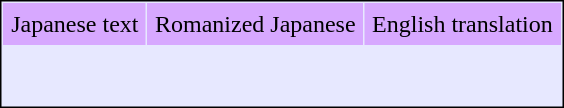<table align=center cellpadding="5" cellspacing="1" style="border:1px solid black; background-color:#e7e8ff;">
<tr align=center bgcolor=#d7a8ff>
<td>Japanese text</td>
<td>Romanized Japanese</td>
<td>English translation</td>
</tr>
<tr valign=top>
<td><br></td>
<td><br></td>
<td><br></td>
</tr>
<tr>
<td colspan=2></td>
</tr>
</table>
